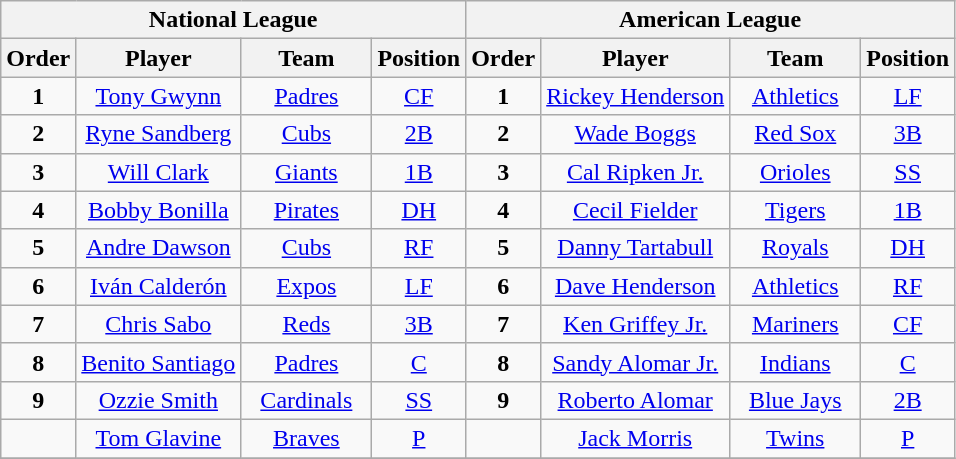<table class="wikitable" style="font-size: 100%; text-align:center;">
<tr>
<th colspan="4">National League</th>
<th colspan="4">American League</th>
</tr>
<tr>
<th>Order</th>
<th>Player</th>
<th width="80">Team</th>
<th>Position</th>
<th>Order</th>
<th>Player</th>
<th width="80">Team</th>
<th>Position</th>
</tr>
<tr>
<td><strong>1</strong></td>
<td><a href='#'>Tony Gwynn</a></td>
<td><a href='#'>Padres</a></td>
<td><a href='#'>CF</a></td>
<td><strong>1</strong></td>
<td><a href='#'>Rickey Henderson</a></td>
<td><a href='#'>Athletics</a></td>
<td><a href='#'>LF</a></td>
</tr>
<tr>
<td><strong>2</strong></td>
<td><a href='#'>Ryne Sandberg</a></td>
<td><a href='#'>Cubs</a></td>
<td><a href='#'>2B</a></td>
<td><strong>2</strong></td>
<td><a href='#'>Wade Boggs</a></td>
<td><a href='#'>Red Sox</a></td>
<td><a href='#'>3B</a></td>
</tr>
<tr>
<td><strong>3</strong></td>
<td><a href='#'>Will Clark</a></td>
<td><a href='#'>Giants</a></td>
<td><a href='#'>1B</a></td>
<td><strong>3</strong></td>
<td><a href='#'>Cal Ripken Jr.</a></td>
<td><a href='#'>Orioles</a></td>
<td><a href='#'>SS</a></td>
</tr>
<tr>
<td><strong>4</strong></td>
<td><a href='#'>Bobby Bonilla</a></td>
<td><a href='#'>Pirates</a></td>
<td><a href='#'>DH</a></td>
<td><strong>4</strong></td>
<td><a href='#'>Cecil Fielder</a></td>
<td><a href='#'>Tigers</a></td>
<td><a href='#'>1B</a></td>
</tr>
<tr>
<td><strong>5</strong></td>
<td><a href='#'>Andre Dawson</a></td>
<td><a href='#'>Cubs</a></td>
<td><a href='#'>RF</a></td>
<td><strong>5</strong></td>
<td><a href='#'>Danny Tartabull</a></td>
<td><a href='#'>Royals</a></td>
<td><a href='#'>DH</a></td>
</tr>
<tr>
<td><strong>6</strong></td>
<td><a href='#'>Iván Calderón</a></td>
<td><a href='#'>Expos</a></td>
<td><a href='#'>LF</a></td>
<td><strong>6</strong></td>
<td><a href='#'>Dave Henderson</a></td>
<td><a href='#'>Athletics</a></td>
<td><a href='#'>RF</a></td>
</tr>
<tr>
<td><strong>7</strong></td>
<td><a href='#'>Chris Sabo</a></td>
<td><a href='#'>Reds</a></td>
<td><a href='#'>3B</a></td>
<td><strong>7</strong></td>
<td><a href='#'>Ken Griffey Jr.</a></td>
<td><a href='#'>Mariners</a></td>
<td><a href='#'>CF</a></td>
</tr>
<tr>
<td><strong>8</strong></td>
<td><a href='#'>Benito Santiago</a></td>
<td><a href='#'>Padres</a></td>
<td><a href='#'>C</a></td>
<td><strong>8</strong></td>
<td><a href='#'>Sandy Alomar Jr.</a></td>
<td><a href='#'>Indians</a></td>
<td><a href='#'>C</a></td>
</tr>
<tr>
<td><strong>9</strong></td>
<td><a href='#'>Ozzie Smith</a></td>
<td><a href='#'>Cardinals</a></td>
<td><a href='#'>SS</a></td>
<td><strong>9</strong></td>
<td><a href='#'>Roberto Alomar</a></td>
<td><a href='#'>Blue Jays</a></td>
<td><a href='#'>2B</a></td>
</tr>
<tr>
<td></td>
<td><a href='#'>Tom Glavine</a></td>
<td><a href='#'>Braves</a></td>
<td><a href='#'>P</a></td>
<td></td>
<td><a href='#'>Jack Morris</a></td>
<td><a href='#'>Twins</a></td>
<td><a href='#'>P</a></td>
</tr>
<tr>
</tr>
</table>
